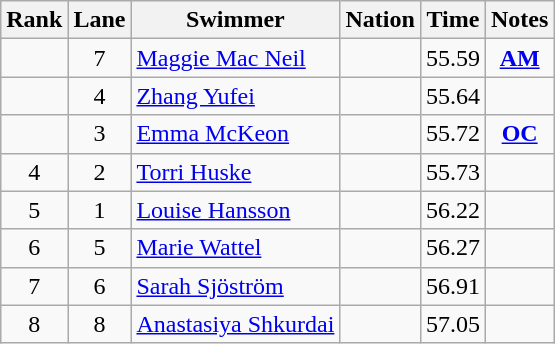<table class="wikitable sortable" style="text-align:center">
<tr>
<th>Rank</th>
<th>Lane</th>
<th>Swimmer</th>
<th>Nation</th>
<th>Time</th>
<th>Notes</th>
</tr>
<tr>
<td></td>
<td>7</td>
<td align=left><a href='#'>Maggie Mac Neil</a></td>
<td align=left></td>
<td>55.59</td>
<td><strong><a href='#'>AM</a></strong></td>
</tr>
<tr>
<td></td>
<td>4</td>
<td align=left><a href='#'>Zhang Yufei</a></td>
<td align=left></td>
<td>55.64</td>
<td></td>
</tr>
<tr>
<td></td>
<td>3</td>
<td align=left><a href='#'>Emma McKeon</a></td>
<td align=left></td>
<td>55.72</td>
<td><strong><a href='#'>OC</a></strong></td>
</tr>
<tr>
<td>4</td>
<td>2</td>
<td align=left><a href='#'>Torri Huske</a></td>
<td align=left></td>
<td>55.73</td>
<td></td>
</tr>
<tr>
<td>5</td>
<td>1</td>
<td align=left><a href='#'>Louise Hansson</a></td>
<td align=left></td>
<td>56.22</td>
<td></td>
</tr>
<tr>
<td>6</td>
<td>5</td>
<td align=left><a href='#'>Marie Wattel</a></td>
<td align=left></td>
<td>56.27</td>
<td></td>
</tr>
<tr>
<td>7</td>
<td>6</td>
<td align=left><a href='#'>Sarah Sjöström</a></td>
<td align=left></td>
<td>56.91</td>
<td></td>
</tr>
<tr>
<td>8</td>
<td>8</td>
<td align=left><a href='#'>Anastasiya Shkurdai</a></td>
<td align=left></td>
<td>57.05</td>
<td></td>
</tr>
</table>
